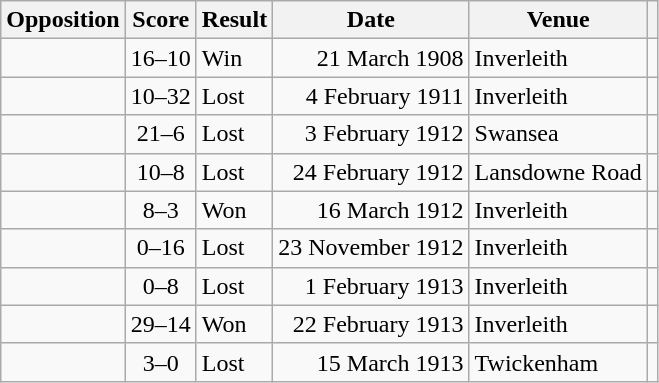<table class="wikitable sortable">
<tr>
<th scope="col">Opposition</th>
<th scope="col">Score</th>
<th scope="col">Result</th>
<th scope="col">Date</th>
<th scope="col">Venue</th>
<th scope="col" class="unsortable"></th>
</tr>
<tr>
<td></td>
<td align="center">16–10</td>
<td>Win</td>
<td align=right>21 March 1908</td>
<td>Inverleith</td>
<td></td>
</tr>
<tr>
<td></td>
<td align="center">10–32</td>
<td>Lost</td>
<td align=right>4 February 1911</td>
<td>Inverleith</td>
<td></td>
</tr>
<tr>
<td></td>
<td align="center">21–6</td>
<td>Lost</td>
<td align=right>3 February 1912</td>
<td>Swansea</td>
<td></td>
</tr>
<tr>
<td></td>
<td align="center">10–8</td>
<td>Lost</td>
<td align=right>24 February 1912</td>
<td>Lansdowne Road</td>
<td></td>
</tr>
<tr>
<td></td>
<td align="center">8–3</td>
<td>Won</td>
<td align=right>16 March 1912</td>
<td>Inverleith</td>
<td></td>
</tr>
<tr>
<td></td>
<td align="center">0–16</td>
<td>Lost</td>
<td align=right>23 November 1912</td>
<td>Inverleith</td>
<td></td>
</tr>
<tr>
<td></td>
<td align="center">0–8</td>
<td>Lost</td>
<td align=right>1 February 1913</td>
<td>Inverleith</td>
<td></td>
</tr>
<tr>
<td></td>
<td align="center">29–14</td>
<td>Won</td>
<td align=right>22 February 1913</td>
<td>Inverleith</td>
<td></td>
</tr>
<tr>
<td></td>
<td align="center">3–0</td>
<td>Lost</td>
<td align=right>15 March 1913</td>
<td>Twickenham</td>
<td></td>
</tr>
</table>
